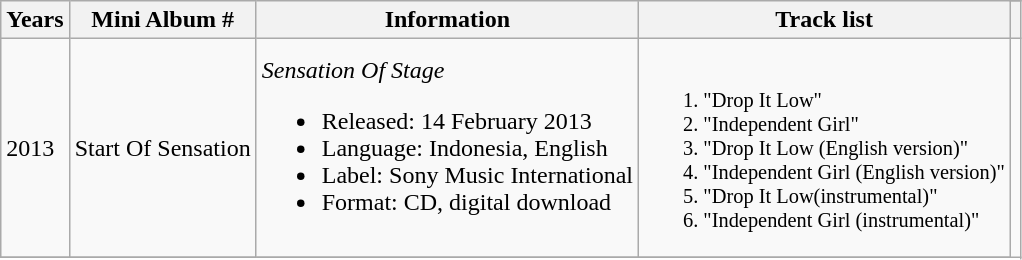<table class="wikitable">
<tr>
<th rowspan="2">Years</th>
<th rowspan="2">Mini Album #</th>
<th rowspan="2">Information</th>
<th rowspan="2">Track list</th>
</tr>
<tr>
<th></th>
</tr>
<tr>
<td>2013</td>
<td>Start Of Sensation</td>
<td><em>Sensation Of Stage </em><br><ul><li>Released: 14 February 2013</li><li>Language: Indonesia, English</li><li>Label: Sony Music International</li><li>Format: CD, digital download</li></ul></td>
<td align="left" style="font-size: 85%;"><br><ol><li>"Drop It Low"</li><li>"Independent Girl"</li><li>"Drop It Low (English version)"</li><li>"Independent Girl (English version)"</li><li>"Drop It Low(instrumental)"</li><li>"Independent Girl (instrumental)"</li></ol></td>
</tr>
<tr>
</tr>
</table>
